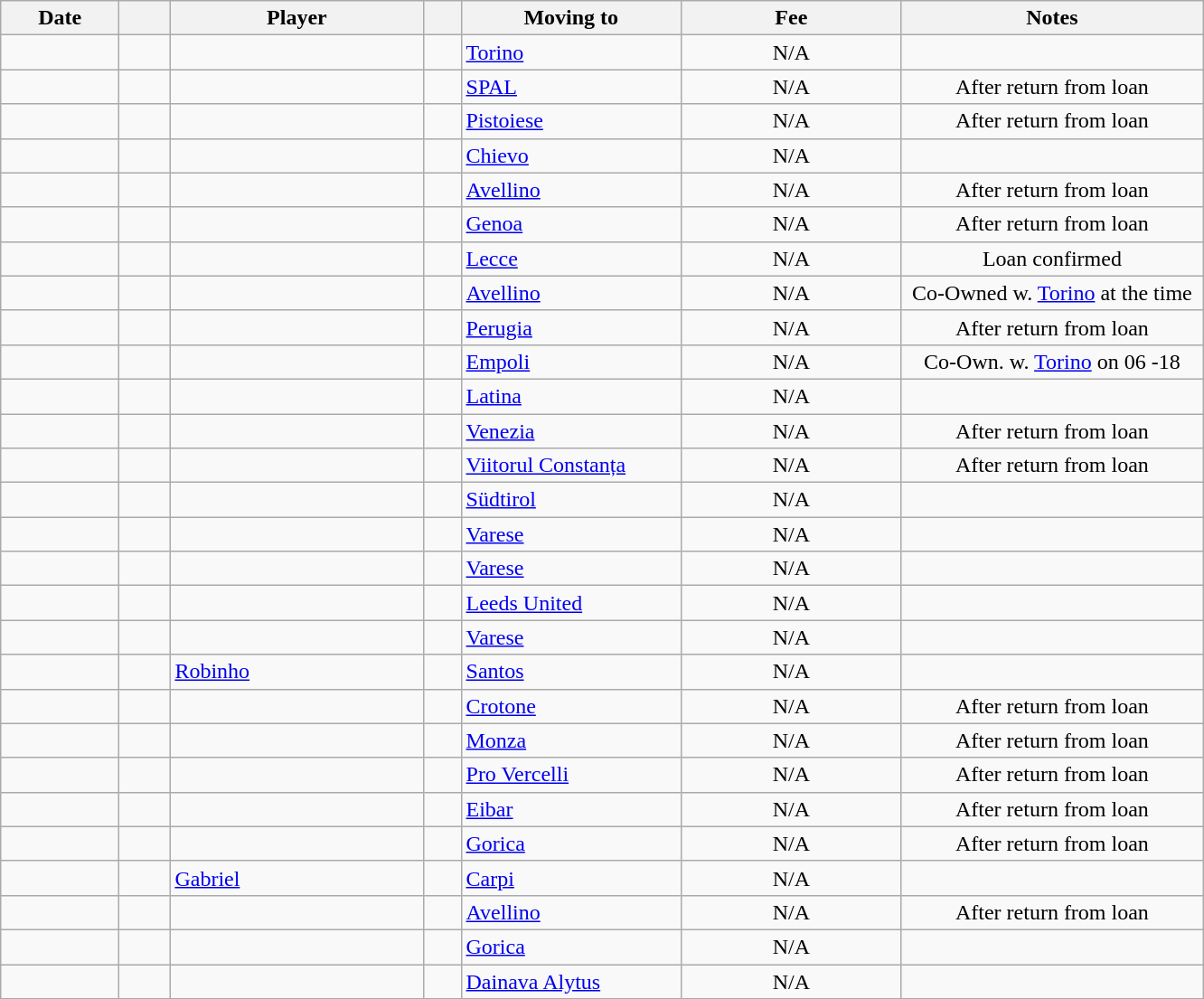<table class="wikitable sortable">
<tr>
<th style="width:80px;">Date</th>
<th style="width:30px;"></th>
<th style="width:180px;">Player</th>
<th style="width:20px;"></th>
<th style="width:155px;">Moving to</th>
<th style="width:155px;" class="unsortable">Fee</th>
<th style="width:215px;" class="unsortable">Notes</th>
</tr>
<tr>
<td></td>
<td align=center></td>
<td> </td>
<td></td>
<td> <a href='#'>Torino</a></td>
<td align=center>N/A</td>
<td align=center></td>
</tr>
<tr>
<td></td>
<td align=center></td>
<td>  </td>
<td></td>
<td> <a href='#'>SPAL</a></td>
<td align=center>N/A</td>
<td align=center>After return from loan</td>
</tr>
<tr>
<td></td>
<td align=center></td>
<td> </td>
<td></td>
<td> <a href='#'>Pistoiese</a></td>
<td align=center>N/A</td>
<td align=center>After return from loan</td>
</tr>
<tr>
<td></td>
<td align=center></td>
<td> </td>
<td></td>
<td> <a href='#'>Chievo</a></td>
<td align=center>N/A</td>
<td align=center></td>
</tr>
<tr>
<td></td>
<td align=center></td>
<td> </td>
<td></td>
<td> <a href='#'>Avellino</a></td>
<td align=center>N/A</td>
<td align=center>After return from loan</td>
</tr>
<tr>
<td></td>
<td align=center></td>
<td> </td>
<td></td>
<td> <a href='#'>Genoa</a></td>
<td align=center>N/A</td>
<td align=center>After return from loan</td>
</tr>
<tr>
<td></td>
<td align=center></td>
<td> </td>
<td></td>
<td> <a href='#'>Lecce</a></td>
<td align=center>N/A</td>
<td align=center>Loan confirmed</td>
</tr>
<tr>
<td></td>
<td align=center></td>
<td> </td>
<td></td>
<td> <a href='#'>Avellino</a></td>
<td align=center>N/A</td>
<td align=center>Co-Owned w. <a href='#'>Torino</a> at the time</td>
</tr>
<tr>
<td></td>
<td align=center></td>
<td> </td>
<td></td>
<td> <a href='#'>Perugia</a></td>
<td align=center>N/A</td>
<td align=center>After return from loan</td>
</tr>
<tr>
<td></td>
<td align=center></td>
<td> </td>
<td></td>
<td> <a href='#'>Empoli</a></td>
<td align=center>N/A</td>
<td align=center>Co-Own. w. <a href='#'>Torino</a> on 06 -18</td>
</tr>
<tr>
<td></td>
<td align=center></td>
<td> </td>
<td></td>
<td> <a href='#'>Latina</a></td>
<td align=center>N/A</td>
<td align=center></td>
</tr>
<tr>
<td></td>
<td align=center></td>
<td> </td>
<td></td>
<td> <a href='#'>Venezia</a></td>
<td align=center>N/A</td>
<td align=center>After return from loan</td>
</tr>
<tr>
<td></td>
<td align=center></td>
<td> </td>
<td></td>
<td> <a href='#'>Viitorul Constanța</a></td>
<td align=center>N/A</td>
<td align=center>After return from loan</td>
</tr>
<tr>
<td></td>
<td align=center></td>
<td> </td>
<td></td>
<td> <a href='#'>Südtirol</a></td>
<td align=center>N/A</td>
<td align=center></td>
</tr>
<tr>
<td></td>
<td align=center></td>
<td> </td>
<td></td>
<td> <a href='#'>Varese</a></td>
<td align=center>N/A</td>
<td align=center></td>
</tr>
<tr>
<td></td>
<td align=center></td>
<td> </td>
<td></td>
<td> <a href='#'>Varese</a></td>
<td align=center>N/A</td>
<td align=center></td>
</tr>
<tr>
<td></td>
<td align=center></td>
<td> </td>
<td></td>
<td> <a href='#'>Leeds United</a></td>
<td align=center>N/A</td>
<td align=center></td>
</tr>
<tr>
<td></td>
<td align=center></td>
<td> </td>
<td></td>
<td> <a href='#'>Varese</a></td>
<td align=center>N/A</td>
<td align=center></td>
</tr>
<tr>
<td></td>
<td align=center></td>
<td> <a href='#'>Robinho</a></td>
<td></td>
<td> <a href='#'>Santos</a></td>
<td align=center>N/A</td>
<td align=center></td>
</tr>
<tr>
<td></td>
<td align=center></td>
<td> </td>
<td></td>
<td> <a href='#'>Crotone</a></td>
<td align=center>N/A</td>
<td align=center>After return from loan</td>
</tr>
<tr>
<td></td>
<td align=center></td>
<td> </td>
<td></td>
<td> <a href='#'>Monza</a></td>
<td align=center>N/A</td>
<td align=center>After return from loan</td>
</tr>
<tr>
<td></td>
<td align=center></td>
<td> </td>
<td></td>
<td> <a href='#'>Pro Vercelli</a></td>
<td align=center>N/A</td>
<td align=center>After return from loan</td>
</tr>
<tr>
<td></td>
<td align=center></td>
<td> </td>
<td></td>
<td> <a href='#'>Eibar</a></td>
<td align=center>N/A</td>
<td align=center>After return from loan</td>
</tr>
<tr>
<td></td>
<td align=center></td>
<td> </td>
<td></td>
<td> <a href='#'>Gorica</a></td>
<td align=center>N/A</td>
<td align=center>After return from loan</td>
</tr>
<tr>
<td></td>
<td align=center></td>
<td> <a href='#'>Gabriel</a></td>
<td></td>
<td> <a href='#'>Carpi</a></td>
<td align=center>N/A</td>
<td align=center></td>
</tr>
<tr>
<td></td>
<td align=center></td>
<td> </td>
<td></td>
<td> <a href='#'>Avellino</a></td>
<td align=center>N/A</td>
<td align=center>After return from loan</td>
</tr>
<tr>
<td></td>
<td align=center></td>
<td> </td>
<td></td>
<td> <a href='#'>Gorica</a></td>
<td align=center>N/A</td>
<td align=center></td>
</tr>
<tr>
<td></td>
<td align=center></td>
<td> </td>
<td></td>
<td> <a href='#'>Dainava Alytus</a></td>
<td align=center>N/A</td>
<td align=center></td>
</tr>
</table>
